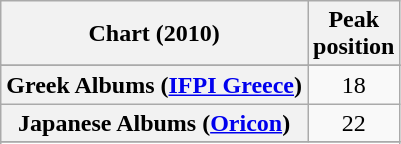<table class="wikitable sortable plainrowheaders">
<tr>
<th scope="col">Chart (2010)</th>
<th scope="col">Peak<br>position</th>
</tr>
<tr>
</tr>
<tr>
</tr>
<tr>
<th scope="row">Greek Albums (<a href='#'>IFPI Greece</a>)</th>
<td style="text-align:center;">18</td>
</tr>
<tr>
<th scope="row">Japanese Albums (<a href='#'>Oricon</a>)</th>
<td style="text-align:center;">22</td>
</tr>
<tr>
</tr>
<tr>
</tr>
<tr>
</tr>
</table>
